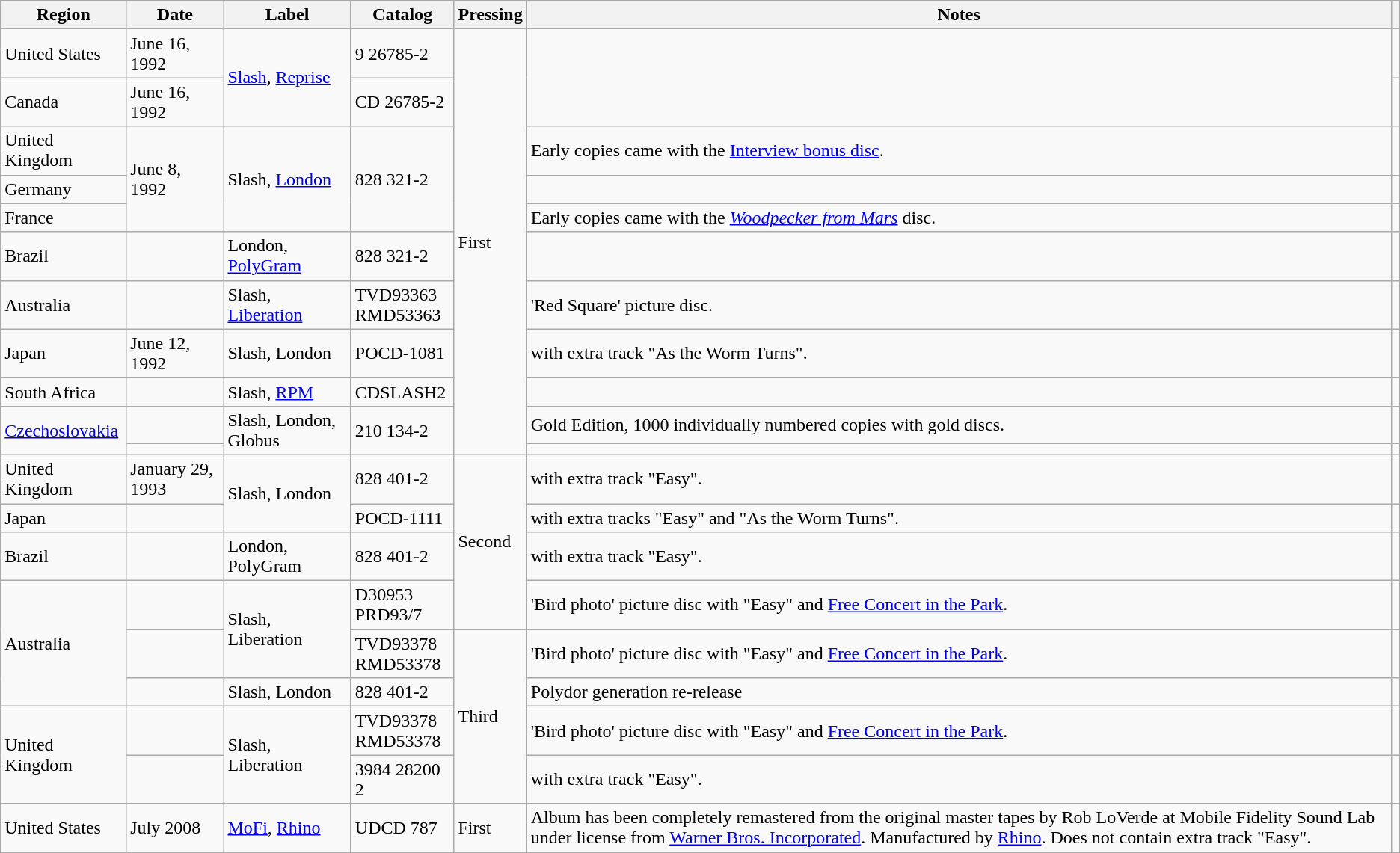<table class="wikitable sortable" style="margin:0 1em 1em 0;">
<tr>
<th>Region</th>
<th>Date</th>
<th>Label</th>
<th>Catalog</th>
<th>Pressing</th>
<th>Notes</th>
<th class=unsortable></th>
</tr>
<tr>
<td>United States</td>
<td>June 16, 1992</td>
<td rowspan="2"><a href='#'>Slash</a>, <a href='#'>Reprise</a></td>
<td>9 26785-2</td>
<td rowspan="11">First</td>
<td rowspan="2"></td>
<td></td>
</tr>
<tr>
<td>Canada</td>
<td>June 16, 1992</td>
<td>CD 26785-2</td>
<td></td>
</tr>
<tr>
<td>United Kingdom</td>
<td rowspan="3">June 8, 1992</td>
<td rowspan="3">Slash, <a href='#'>London</a></td>
<td rowspan="3">828 321-2</td>
<td>Early copies came with the <a href='#'>Interview bonus disc</a>.</td>
<td></td>
</tr>
<tr>
<td>Germany</td>
<td></td>
<td></td>
</tr>
<tr>
<td>France</td>
<td>Early copies came with the <em><a href='#'>Woodpecker from Mars</a></em> disc.</td>
<td></td>
</tr>
<tr>
<td>Brazil</td>
<td></td>
<td>London, <a href='#'>PolyGram</a></td>
<td>828 321-2</td>
<td></td>
<td></td>
</tr>
<tr>
<td>Australia</td>
<td></td>
<td>Slash, <a href='#'>Liberation</a></td>
<td>TVD93363<br>RMD53363</td>
<td>'Red Square' picture disc.</td>
<td></td>
</tr>
<tr>
<td>Japan</td>
<td>June 12, 1992</td>
<td>Slash, London</td>
<td>POCD-1081</td>
<td>with extra track "As the Worm Turns".</td>
<td></td>
</tr>
<tr>
<td>South Africa</td>
<td></td>
<td>Slash, <a href='#'>RPM</a></td>
<td>CDSLASH2</td>
<td></td>
<td></td>
</tr>
<tr>
<td rowspan="2"><a href='#'>Czechoslovakia</a></td>
<td></td>
<td rowspan="2">Slash, London, Globus</td>
<td rowspan="2">210 134-2</td>
<td>Gold Edition, 1000 individually numbered copies with gold discs.</td>
<td></td>
</tr>
<tr>
<td></td>
<td></td>
<td></td>
</tr>
<tr>
<td>United Kingdom</td>
<td>January 29, 1993</td>
<td rowspan="2">Slash, London</td>
<td>828 401-2</td>
<td rowspan="4">Second</td>
<td>with extra track "Easy".</td>
<td></td>
</tr>
<tr>
<td>Japan</td>
<td></td>
<td>POCD-1111</td>
<td>with extra tracks "Easy" and "As the Worm Turns".</td>
<td></td>
</tr>
<tr>
<td>Brazil</td>
<td></td>
<td>London, PolyGram</td>
<td>828 401-2</td>
<td>with extra track "Easy".</td>
<td></td>
</tr>
<tr>
<td rowspan="3">Australia</td>
<td></td>
<td rowspan="2">Slash, Liberation</td>
<td>D30953<br>PRD93/7</td>
<td>'Bird photo' picture disc with "Easy" and <a href='#'>Free Concert in the Park</a>.</td>
<td></td>
</tr>
<tr>
<td></td>
<td>TVD93378<br>RMD53378</td>
<td rowspan="4">Third</td>
<td>'Bird photo' picture disc with "Easy" and <a href='#'>Free Concert in the Park</a>.</td>
<td></td>
</tr>
<tr>
<td></td>
<td>Slash, London</td>
<td>828 401-2</td>
<td>Polydor generation re-release</td>
<td></td>
</tr>
<tr>
<td rowspan="2">United Kingdom</td>
<td></td>
<td rowspan="2">Slash, Liberation</td>
<td>TVD93378<br>RMD53378</td>
<td>'Bird photo' picture disc with "Easy" and <a href='#'>Free Concert in the Park</a>.</td>
<td></td>
</tr>
<tr>
<td></td>
<td>3984 28200 2</td>
<td>with extra track "Easy".</td>
<td></td>
</tr>
<tr>
<td>United States</td>
<td>July 2008</td>
<td><a href='#'>MoFi</a>, <a href='#'>Rhino</a></td>
<td>UDCD 787</td>
<td>First</td>
<td>Album has been completely remastered from the original master tapes by Rob LoVerde at Mobile Fidelity Sound Lab under license from <a href='#'>Warner Bros. Incorporated</a>. Manufactured by <a href='#'>Rhino</a>. Does not contain extra track "Easy".</td>
<td></td>
</tr>
</table>
